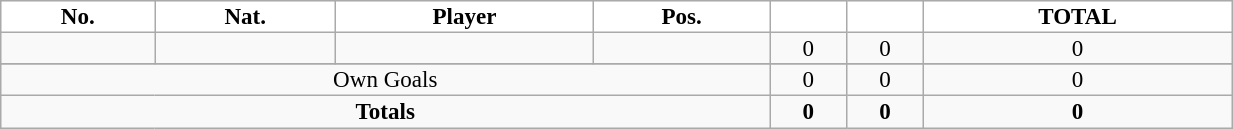<table class="wikitable sortable alternance" style="font-size:96%; text-align:center; line-height:14px; width:65%;">
<tr>
<th style="background:white; color:black; text-align:center;">No.</th>
<th style="background:white; color:black; text-align:center;">Nat.</th>
<th style="background:white; color:black; text-align:center;">Player</th>
<th style="background:white; color:black; text-align:center;">Pos.</th>
<th style="background:white; color:black; text-align:center;"></th>
<th style="background:white; color:black; text-align:center;"></th>
<th style="background:white; color:black; text-align:center;">TOTAL</th>
</tr>
<tr>
<td></td>
<td></td>
<td></td>
<td></td>
<td>0</td>
<td>0</td>
<td>0</td>
</tr>
<tr>
</tr>
<tr class="sortbottom">
<td colspan="4">Own Goals</td>
<td>0</td>
<td>0</td>
<td>0</td>
</tr>
<tr class="sortbottom">
<td colspan="4"><strong>Totals</strong></td>
<td><strong>0</strong></td>
<td><strong>0</strong></td>
<td><strong>0</strong></td>
</tr>
</table>
